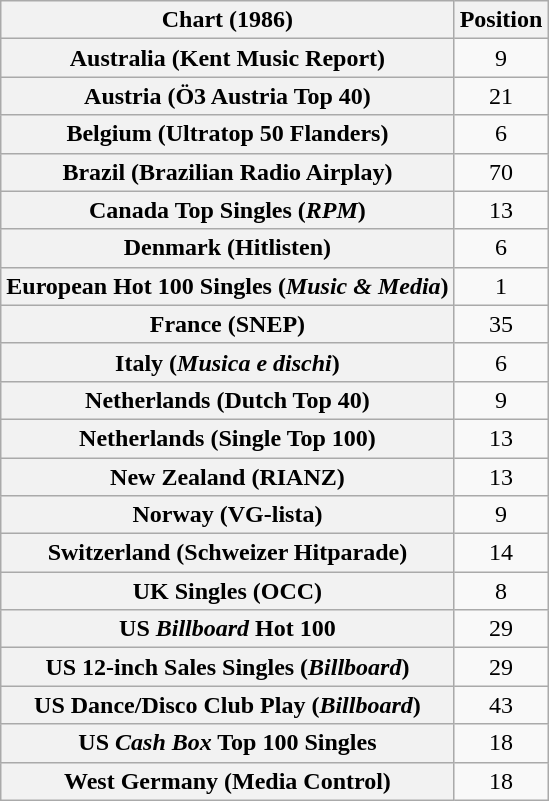<table class="wikitable sortable plainrowheaders" style="text-align:center;">
<tr>
<th>Chart (1986)</th>
<th>Position</th>
</tr>
<tr>
<th scope="row">Australia (Kent Music Report)</th>
<td>9</td>
</tr>
<tr>
<th scope="row">Austria (Ö3 Austria Top 40)</th>
<td>21</td>
</tr>
<tr>
<th scope="row">Belgium (Ultratop 50 Flanders)</th>
<td>6</td>
</tr>
<tr>
<th scope="row">Brazil (Brazilian Radio Airplay)</th>
<td>70</td>
</tr>
<tr>
<th scope="row">Canada Top Singles (<em>RPM</em>)</th>
<td>13</td>
</tr>
<tr>
<th scope="row">Denmark (Hitlisten)</th>
<td>6</td>
</tr>
<tr>
<th scope="row">European Hot 100 Singles (<em>Music & Media</em>)</th>
<td>1</td>
</tr>
<tr>
<th scope="row">France (SNEP)</th>
<td>35</td>
</tr>
<tr>
<th scope="row">Italy (<em>Musica e dischi</em>)</th>
<td>6</td>
</tr>
<tr>
<th scope="row">Netherlands (Dutch Top 40)</th>
<td>9</td>
</tr>
<tr>
<th scope="row">Netherlands (Single Top 100)</th>
<td>13</td>
</tr>
<tr>
<th scope="row">New Zealand (RIANZ)</th>
<td>13</td>
</tr>
<tr>
<th scope="row">Norway (VG-lista)</th>
<td>9</td>
</tr>
<tr>
<th scope="row">Switzerland (Schweizer Hitparade)</th>
<td>14</td>
</tr>
<tr>
<th scope="row">UK Singles (OCC)</th>
<td>8</td>
</tr>
<tr>
<th scope="row">US <em>Billboard</em> Hot 100</th>
<td>29</td>
</tr>
<tr>
<th scope="row">US 12-inch Sales Singles (<em>Billboard</em>)</th>
<td>29</td>
</tr>
<tr>
<th scope="row">US Dance/Disco Club Play (<em>Billboard</em>)</th>
<td>43</td>
</tr>
<tr>
<th scope="row">US <em>Cash Box</em> Top 100 Singles</th>
<td>18</td>
</tr>
<tr>
<th scope="row">West Germany (Media Control)</th>
<td>18</td>
</tr>
</table>
